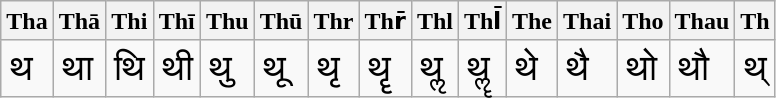<table class="wikitable">
<tr>
<th>Tha</th>
<th>Thā</th>
<th>Thi</th>
<th>Thī</th>
<th>Thu</th>
<th>Thū</th>
<th>Thr</th>
<th>Thr̄</th>
<th>Thl</th>
<th>Thl̄</th>
<th>The</th>
<th>Thai</th>
<th>Tho</th>
<th>Thau</th>
<th>Th</th>
</tr>
<tr style="font-size: 150%;">
<td>थ</td>
<td>था</td>
<td>थि</td>
<td>थी</td>
<td>थु</td>
<td>थू</td>
<td>थृ</td>
<td>थॄ</td>
<td>थॢ</td>
<td>थॣ</td>
<td>थे</td>
<td>थै</td>
<td>थो</td>
<td>थौ</td>
<td>थ्</td>
</tr>
</table>
